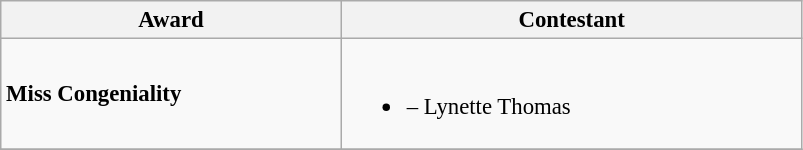<table class="wikitable sortable" style="font-size:95%;">
<tr>
<th width="220">Award</th>
<th width="300">Contestant</th>
</tr>
<tr>
<td><strong>Miss Congeniality</strong></td>
<td><br><ul><li><strong></strong> – Lynette Thomas</li></ul></td>
</tr>
<tr>
</tr>
</table>
